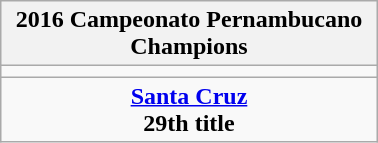<table class="wikitable" style="text-align: center; margin: 0 auto; width: 20%">
<tr>
<th>2016 Campeonato Pernambucano<br>Champions</th>
</tr>
<tr>
<td></td>
</tr>
<tr>
<td><strong><a href='#'>Santa Cruz</a></strong><br><strong>29th title</strong></td>
</tr>
</table>
